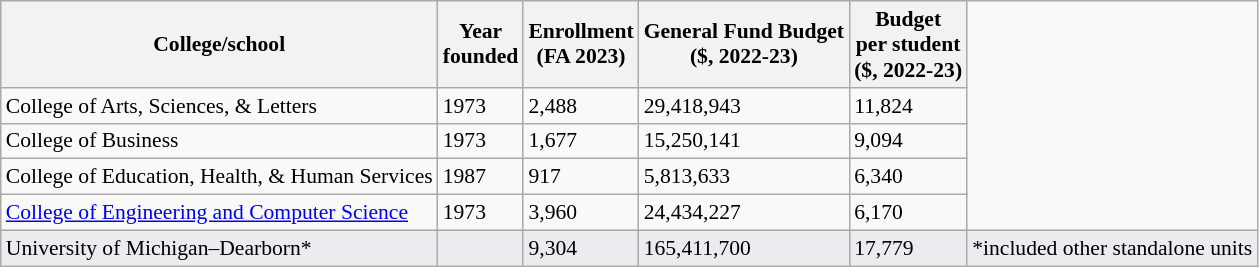<table class="wikitable sortable" style="font-size: 90%;">
<tr>
<th>College/school</th>
<th>Year<br>founded</th>
<th>Enrollment<br>(FA 2023)</th>
<th>General Fund Budget<br>($, 2022-23)</th>
<th>Budget<br>per student<br>($, 2022-23)</th>
</tr>
<tr>
<td>College of Arts, Sciences, & Letters</td>
<td>1973</td>
<td>2,488</td>
<td>29,418,943</td>
<td>11,824</td>
</tr>
<tr>
<td>College of Business</td>
<td>1973</td>
<td>1,677</td>
<td>15,250,141</td>
<td>9,094</td>
</tr>
<tr>
<td>College of Education, Health, & Human Services</td>
<td>1987</td>
<td>917</td>
<td>5,813,633</td>
<td>6,340</td>
</tr>
<tr>
<td><a href='#'>College of Engineering and Computer Science</a></td>
<td>1973</td>
<td>3,960</td>
<td>24,434,227</td>
<td>6,170</td>
</tr>
<tr style="background-color:#eaecf0">
<td>University of Michigan–Dearborn*</td>
<td></td>
<td>9,304</td>
<td>165,411,700</td>
<td>17,779</td>
<td colspan="6">*included other standalone units</td>
</tr>
</table>
